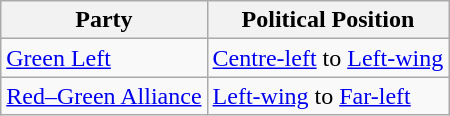<table class="wikitable mw-collapsible mw-collapsed">
<tr>
<th>Party</th>
<th>Political Position</th>
</tr>
<tr>
<td><a href='#'>Green Left</a></td>
<td><a href='#'>Centre-left</a> to <a href='#'>Left-wing</a></td>
</tr>
<tr>
<td><a href='#'>Red–Green Alliance</a></td>
<td><a href='#'>Left-wing</a> to <a href='#'>Far-left</a></td>
</tr>
</table>
